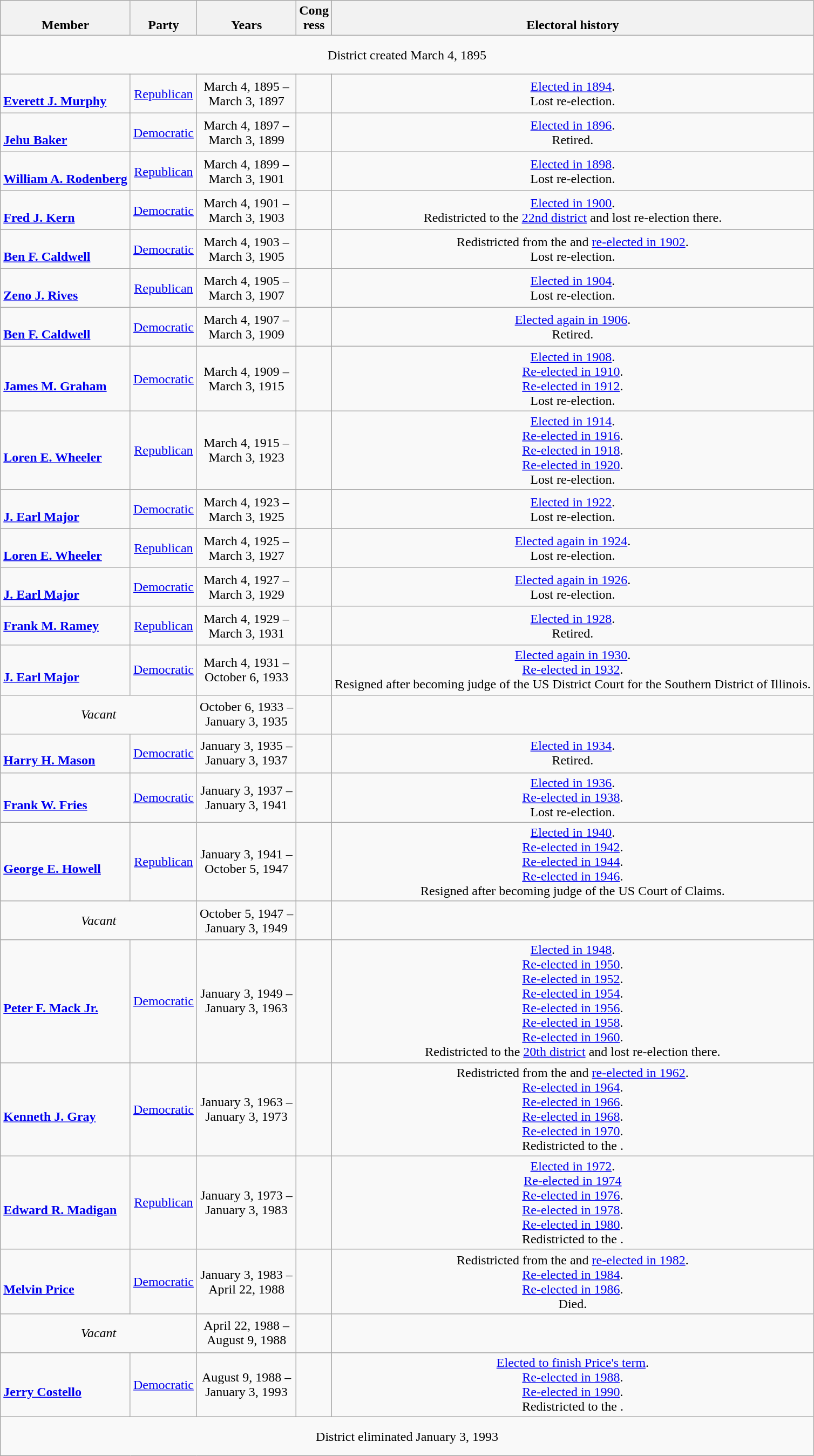<table class=wikitable style="text-align:center">
<tr valign=bottom>
<th>Member</th>
<th>Party</th>
<th>Years</th>
<th>Cong<br>ress</th>
<th>Electoral history</th>
</tr>
<tr style="height:3em">
<td colspan=5>District created March 4, 1895</td>
</tr>
<tr style="height:3em">
<td align=left><br><strong><a href='#'>Everett J. Murphy</a></strong><br></td>
<td><a href='#'>Republican</a></td>
<td nowrap>March 4, 1895 –<br> March 3, 1897</td>
<td></td>
<td><a href='#'>Elected in 1894</a>.<br>Lost re-election.</td>
</tr>
<tr style="height:3em">
<td align=left><br><strong><a href='#'>Jehu Baker</a></strong><br></td>
<td><a href='#'>Democratic</a></td>
<td nowrap>March 4, 1897 –<br> March 3, 1899</td>
<td></td>
<td><a href='#'>Elected in 1896</a>.<br>Retired.</td>
</tr>
<tr style="height:3em">
<td align=left><br><strong><a href='#'>William A. Rodenberg</a></strong><br></td>
<td><a href='#'>Republican</a></td>
<td nowrap>March 4, 1899 –<br> March 3, 1901</td>
<td></td>
<td><a href='#'>Elected in 1898</a>.<br>Lost re-election.</td>
</tr>
<tr style="height:3em">
<td align=left><br><strong><a href='#'>Fred J. Kern</a></strong><br></td>
<td><a href='#'>Democratic</a></td>
<td nowrap>March 4, 1901 –<br> March 3, 1903</td>
<td></td>
<td><a href='#'>Elected in 1900</a>.<br>Redistricted to the <a href='#'>22nd district</a> and lost re-election there.</td>
</tr>
<tr style="height:3em">
<td align=left><br><strong><a href='#'>Ben F. Caldwell</a></strong><br></td>
<td><a href='#'>Democratic</a></td>
<td nowrap>March 4, 1903 –<br> March 3, 1905</td>
<td></td>
<td>Redistricted from the  and <a href='#'>re-elected in 1902</a>.<br>Lost re-election.</td>
</tr>
<tr style="height:3em">
<td align=left><br><strong><a href='#'>Zeno J. Rives</a></strong><br></td>
<td><a href='#'>Republican</a></td>
<td nowrap>March 4, 1905 –<br> March 3, 1907</td>
<td></td>
<td><a href='#'>Elected in 1904</a>.<br>Lost re-election.</td>
</tr>
<tr style="height:3em">
<td align=left><br><strong><a href='#'>Ben F. Caldwell</a></strong><br></td>
<td><a href='#'>Democratic</a></td>
<td nowrap>March 4, 1907 –<br> March 3, 1909</td>
<td></td>
<td><a href='#'>Elected again in 1906</a>.<br>Retired.</td>
</tr>
<tr style="height:3em">
<td align=left><br><strong><a href='#'>James M. Graham</a></strong><br></td>
<td><a href='#'>Democratic</a></td>
<td nowrap>March 4, 1909 –<br> March 3, 1915</td>
<td></td>
<td><a href='#'>Elected in 1908</a>.<br><a href='#'>Re-elected in 1910</a>.<br><a href='#'>Re-elected in 1912</a>.<br>Lost re-election.</td>
</tr>
<tr style="height:3em">
<td align=left><br><strong><a href='#'>Loren E. Wheeler</a></strong><br></td>
<td><a href='#'>Republican</a></td>
<td nowrap>March 4, 1915 –<br> March 3, 1923</td>
<td></td>
<td><a href='#'>Elected in 1914</a>.<br><a href='#'>Re-elected in 1916</a>.<br><a href='#'>Re-elected in 1918</a>.<br><a href='#'>Re-elected in 1920</a>.<br>Lost re-election.</td>
</tr>
<tr style="height:3em">
<td align=left><br>  <strong><a href='#'>J. Earl Major</a></strong><br></td>
<td><a href='#'>Democratic</a></td>
<td nowrap>March 4, 1923 –<br> March 3, 1925</td>
<td></td>
<td><a href='#'>Elected in 1922</a>.<br>Lost re-election.</td>
</tr>
<tr style="height:3em">
<td align=left><br><strong><a href='#'>Loren E. Wheeler</a></strong><br></td>
<td><a href='#'>Republican</a></td>
<td nowrap>March 4, 1925 –<br> March 3, 1927</td>
<td></td>
<td><a href='#'>Elected again in 1924</a>.<br>Lost re-election.</td>
</tr>
<tr style="height:3em">
<td align=left><br><strong><a href='#'>J. Earl Major</a></strong><br></td>
<td><a href='#'>Democratic</a></td>
<td nowrap>March 4, 1927 –<br> March 3, 1929</td>
<td></td>
<td><a href='#'>Elected again in 1926</a>.<br>Lost re-election.</td>
</tr>
<tr style="height:3em">
<td align=left><strong><a href='#'>Frank M. Ramey</a></strong><br></td>
<td><a href='#'>Republican</a></td>
<td nowrap>March 4, 1929 –<br> March 3, 1931</td>
<td></td>
<td><a href='#'>Elected in 1928</a>.<br>Retired.</td>
</tr>
<tr style="height:3em">
<td align=left><br><strong><a href='#'>J. Earl Major</a></strong><br></td>
<td><a href='#'>Democratic</a></td>
<td nowrap>March 4, 1931 –<br> October 6, 1933</td>
<td></td>
<td><a href='#'>Elected again in 1930</a>.<br><a href='#'>Re-elected in 1932</a>.<br>Resigned after becoming judge of the US District Court for the Southern District of Illinois.</td>
</tr>
<tr style="height:3em">
<td colspan=2><em>Vacant</em></td>
<td nowrap>October 6, 1933 –<br> January 3, 1935</td>
<td></td>
<td></td>
</tr>
<tr style="height:3em">
<td align=left><br><strong><a href='#'>Harry H. Mason</a></strong><br></td>
<td><a href='#'>Democratic</a></td>
<td nowrap>January 3, 1935 –<br> January 3, 1937</td>
<td></td>
<td><a href='#'>Elected in 1934</a>.<br>Retired.</td>
</tr>
<tr style="height:3em">
<td align=left><br><strong><a href='#'>Frank W. Fries</a></strong><br></td>
<td><a href='#'>Democratic</a></td>
<td nowrap>January 3, 1937 –<br> January 3, 1941</td>
<td></td>
<td><a href='#'>Elected in 1936</a>.<br><a href='#'>Re-elected in 1938</a>.<br>Lost re-election.</td>
</tr>
<tr style="height:3em">
<td align=left><br><strong><a href='#'>George E. Howell</a></strong><br></td>
<td><a href='#'>Republican</a></td>
<td nowrap>January 3, 1941 –<br> October 5, 1947</td>
<td></td>
<td><a href='#'>Elected in 1940</a>.<br><a href='#'>Re-elected in 1942</a>.<br><a href='#'>Re-elected in 1944</a>.<br><a href='#'>Re-elected in 1946</a>.<br>Resigned after becoming judge of the US Court of Claims.</td>
</tr>
<tr style="height:3em">
<td colspan=2><em>Vacant</em></td>
<td nowrap>October 5, 1947 –<br> January 3, 1949</td>
<td></td>
<td></td>
</tr>
<tr style="height:3em">
<td align=left><br><strong><a href='#'>Peter F. Mack Jr.</a></strong><br></td>
<td><a href='#'>Democratic</a></td>
<td nowrap>January 3, 1949 –<br> January 3, 1963</td>
<td></td>
<td><a href='#'>Elected in 1948</a>.<br><a href='#'>Re-elected in 1950</a>.<br><a href='#'>Re-elected in 1952</a>.<br><a href='#'>Re-elected in 1954</a>.<br><a href='#'>Re-elected in 1956</a>.<br><a href='#'>Re-elected in 1958</a>.<br><a href='#'>Re-elected in 1960</a>.<br>Redistricted to the <a href='#'>20th district</a> and lost re-election there.</td>
</tr>
<tr style="height:3em">
<td align=left><br><strong><a href='#'>Kenneth J. Gray</a></strong><br></td>
<td><a href='#'>Democratic</a></td>
<td nowrap>January 3, 1963 –<br> January 3, 1973</td>
<td></td>
<td>Redistricted from the  and <a href='#'>re-elected in 1962</a>.<br><a href='#'>Re-elected in 1964</a>.<br><a href='#'>Re-elected in 1966</a>.<br><a href='#'>Re-elected in 1968</a>.<br><a href='#'>Re-elected in 1970</a>.<br>Redistricted to the .</td>
</tr>
<tr style="height:3em">
<td align=left><br><strong><a href='#'>Edward R. Madigan</a></strong><br></td>
<td><a href='#'>Republican</a></td>
<td nowrap>January 3, 1973 –<br> January 3, 1983</td>
<td></td>
<td><a href='#'>Elected in 1972</a>.<br><a href='#'>Re-elected in 1974</a><br><a href='#'>Re-elected in 1976</a>.<br><a href='#'>Re-elected in 1978</a>.<br><a href='#'>Re-elected in 1980</a>.<br>Redistricted to the .</td>
</tr>
<tr style="height:3em">
<td align=left><br><strong><a href='#'>Melvin Price</a></strong><br></td>
<td><a href='#'>Democratic</a></td>
<td nowrap>January 3, 1983 –<br> April 22, 1988</td>
<td></td>
<td>Redistricted from the  and <a href='#'>re-elected in 1982</a>.<br><a href='#'>Re-elected in 1984</a>.<br><a href='#'>Re-elected in 1986</a>.<br>Died.</td>
</tr>
<tr style="height:3em">
<td colspan=2><em>Vacant</em></td>
<td nowrap>April 22, 1988 –<br> August 9, 1988</td>
<td></td>
<td></td>
</tr>
<tr style="height:3em">
<td align=left><br><strong><a href='#'>Jerry Costello</a></strong><br></td>
<td><a href='#'>Democratic</a></td>
<td nowrap>August 9, 1988 –<br> January 3, 1993</td>
<td></td>
<td><a href='#'>Elected to finish Price's term</a>.<br><a href='#'>Re-elected in 1988</a>.<br><a href='#'>Re-elected in 1990</a>.<br>Redistricted to the .</td>
</tr>
<tr style="height:3em">
<td colspan=5>District eliminated January 3, 1993</td>
</tr>
</table>
